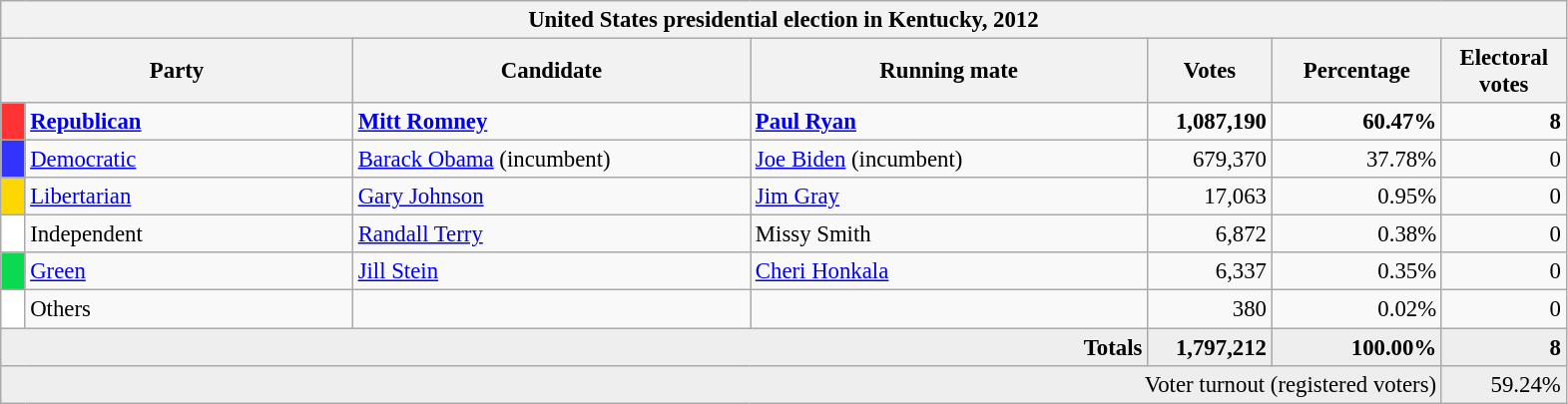<table class="wikitable" style="font-size: 95%;">
<tr>
<th colspan="7">United States presidential election in Kentucky, 2012</th>
</tr>
<tr>
<th colspan="2" style="width: 15em">Party</th>
<th style="width: 17em">Candidate</th>
<th style="width: 17em">Running mate</th>
<th style="width: 5em">Votes</th>
<th style="width: 7em">Percentage</th>
<th style="width: 5em">Electoral votes</th>
</tr>
<tr>
<th style="background:#f33; width:3px;"></th>
<td style="width: 130px"><strong><a href='#'>Republican</a></strong></td>
<td><strong><a href='#'>Mitt Romney</a></strong></td>
<td><strong><a href='#'>Paul Ryan</a></strong></td>
<td style="text-align:right;"><strong>1,087,190</strong></td>
<td style="text-align:right;"><strong>60.47%</strong></td>
<td style="text-align:right;"><strong>8</strong></td>
</tr>
<tr>
<th style="background:#33f; width:3px;"></th>
<td style="width: 130px"><a href='#'>Democratic</a></td>
<td><a href='#'>Barack Obama</a> (incumbent)</td>
<td><a href='#'>Joe Biden</a> (incumbent)</td>
<td style="text-align:right;">679,370</td>
<td style="text-align:right;">37.78%</td>
<td style="text-align:right;">0</td>
</tr>
<tr>
<th style="background:gold; width:3px;"></th>
<td style="width: 130px"><a href='#'>Libertarian</a></td>
<td><a href='#'>Gary Johnson</a></td>
<td><a href='#'>Jim Gray</a></td>
<td style="text-align:right;">17,063</td>
<td style="text-align:right;">0.95%</td>
<td style="text-align:right;">0</td>
</tr>
<tr>
<th style="background:#fff; width:3px;"></th>
<td style="width: 130px">Independent</td>
<td><a href='#'>Randall Terry</a></td>
<td>Missy Smith</td>
<td style="text-align:right;">6,872</td>
<td style="text-align:right;">0.38%</td>
<td style="text-align:right;">0</td>
</tr>
<tr>
<th style="background:#0bda51; width:3px;"></th>
<td style="width: 130px"><a href='#'>Green</a></td>
<td><a href='#'>Jill Stein</a></td>
<td><a href='#'>Cheri Honkala</a></td>
<td style="text-align:right;">6,337</td>
<td style="text-align:right;">0.35%</td>
<td style="text-align:right;">0</td>
</tr>
<tr>
<th style="background:#fff; width:3px;"></th>
<td style="width: 130px">Others</td>
<td></td>
<td></td>
<td style="text-align:right;">380</td>
<td style="text-align:right;">0.02%</td>
<td style="text-align:right;">0</td>
</tr>
<tr style="background:#eee; text-align:right;">
<td colspan="4"><strong>Totals</strong></td>
<td><strong>1,797,212</strong></td>
<td><strong>100.00%</strong></td>
<td><strong>8</strong></td>
</tr>
<tr style="background:#eee; text-align:right;">
<td colspan="6">Voter turnout (registered voters)</td>
<td>59.24%</td>
</tr>
</table>
